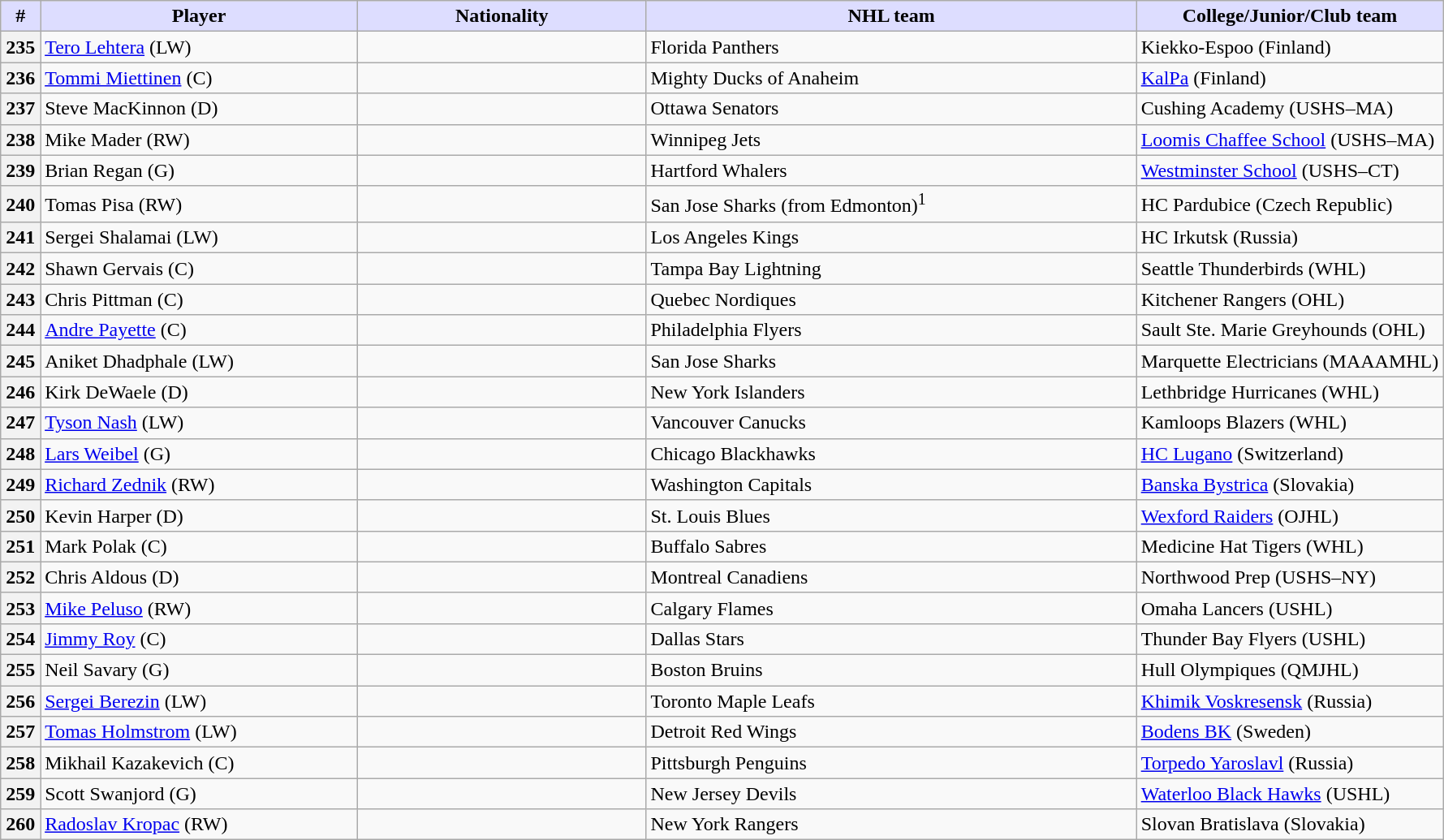<table class="wikitable">
<tr>
<th style="background:#ddf; width:2.75%;">#</th>
<th style="background:#ddf; width:22.0%;">Player</th>
<th style="background:#ddf; width:20.0%;">Nationality</th>
<th style="background:#ddf; width:34.0%;">NHL team</th>
<th style="background:#ddf; width:100.0%;">College/Junior/Club team</th>
</tr>
<tr>
<th>235</th>
<td><a href='#'>Tero Lehtera</a> (LW)</td>
<td></td>
<td>Florida Panthers</td>
<td>Kiekko-Espoo (Finland)</td>
</tr>
<tr>
<th>236</th>
<td><a href='#'>Tommi Miettinen</a> (C)</td>
<td></td>
<td>Mighty Ducks of Anaheim</td>
<td><a href='#'>KalPa</a> (Finland)</td>
</tr>
<tr>
<th>237</th>
<td>Steve MacKinnon (D)</td>
<td></td>
<td>Ottawa Senators</td>
<td>Cushing Academy (USHS–MA)</td>
</tr>
<tr>
<th>238</th>
<td>Mike Mader (RW)</td>
<td></td>
<td>Winnipeg Jets</td>
<td><a href='#'>Loomis Chaffee School</a> (USHS–MA)</td>
</tr>
<tr>
<th>239</th>
<td>Brian Regan (G)</td>
<td></td>
<td>Hartford Whalers</td>
<td><a href='#'>Westminster School</a> (USHS–CT)</td>
</tr>
<tr>
<th>240</th>
<td>Tomas Pisa (RW)</td>
<td></td>
<td>San Jose Sharks (from Edmonton)<sup>1</sup></td>
<td>HC Pardubice (Czech Republic)</td>
</tr>
<tr>
<th>241</th>
<td>Sergei Shalamai (LW)</td>
<td></td>
<td>Los Angeles Kings</td>
<td>HC Irkutsk (Russia)</td>
</tr>
<tr>
<th>242</th>
<td>Shawn Gervais (C)</td>
<td></td>
<td>Tampa Bay Lightning</td>
<td>Seattle Thunderbirds (WHL)</td>
</tr>
<tr>
<th>243</th>
<td>Chris Pittman (C)</td>
<td></td>
<td>Quebec Nordiques</td>
<td>Kitchener Rangers (OHL)</td>
</tr>
<tr>
<th>244</th>
<td><a href='#'>Andre Payette</a> (C)</td>
<td></td>
<td>Philadelphia Flyers</td>
<td>Sault Ste. Marie Greyhounds (OHL)</td>
</tr>
<tr>
<th>245</th>
<td>Aniket Dhadphale (LW)</td>
<td></td>
<td>San Jose Sharks</td>
<td>Marquette Electricians (MAAAMHL)</td>
</tr>
<tr>
<th>246</th>
<td>Kirk DeWaele (D)</td>
<td></td>
<td>New York Islanders</td>
<td>Lethbridge Hurricanes (WHL)</td>
</tr>
<tr>
<th>247</th>
<td><a href='#'>Tyson Nash</a> (LW)</td>
<td></td>
<td>Vancouver Canucks</td>
<td>Kamloops Blazers (WHL)</td>
</tr>
<tr>
<th>248</th>
<td><a href='#'>Lars Weibel</a> (G)</td>
<td></td>
<td>Chicago Blackhawks</td>
<td><a href='#'>HC Lugano</a> (Switzerland)</td>
</tr>
<tr>
<th>249</th>
<td><a href='#'>Richard Zednik</a> (RW)</td>
<td></td>
<td>Washington Capitals</td>
<td><a href='#'>Banska Bystrica</a> (Slovakia)</td>
</tr>
<tr>
<th>250</th>
<td>Kevin Harper (D)</td>
<td></td>
<td>St. Louis Blues</td>
<td><a href='#'>Wexford Raiders</a> (OJHL)</td>
</tr>
<tr>
<th>251</th>
<td>Mark Polak (C)</td>
<td></td>
<td>Buffalo Sabres</td>
<td>Medicine Hat Tigers (WHL)</td>
</tr>
<tr>
<th>252</th>
<td>Chris Aldous (D)</td>
<td></td>
<td>Montreal Canadiens</td>
<td>Northwood Prep (USHS–NY)</td>
</tr>
<tr>
<th>253</th>
<td><a href='#'>Mike Peluso</a> (RW)</td>
<td></td>
<td>Calgary Flames</td>
<td>Omaha Lancers (USHL)</td>
</tr>
<tr>
<th>254</th>
<td><a href='#'>Jimmy Roy</a> (C)</td>
<td></td>
<td>Dallas Stars</td>
<td>Thunder Bay Flyers (USHL)</td>
</tr>
<tr>
<th>255</th>
<td>Neil Savary (G)</td>
<td></td>
<td>Boston Bruins</td>
<td>Hull Olympiques (QMJHL)</td>
</tr>
<tr>
<th>256</th>
<td><a href='#'>Sergei Berezin</a> (LW)</td>
<td></td>
<td>Toronto Maple Leafs</td>
<td><a href='#'>Khimik Voskresensk</a> (Russia)</td>
</tr>
<tr>
<th>257</th>
<td><a href='#'>Tomas Holmstrom</a> (LW)</td>
<td></td>
<td>Detroit Red Wings</td>
<td><a href='#'>Bodens BK</a> (Sweden)</td>
</tr>
<tr>
<th>258</th>
<td>Mikhail Kazakevich (C)</td>
<td></td>
<td>Pittsburgh Penguins</td>
<td><a href='#'>Torpedo Yaroslavl</a> (Russia)</td>
</tr>
<tr>
<th>259</th>
<td>Scott Swanjord (G)</td>
<td></td>
<td>New Jersey Devils</td>
<td><a href='#'>Waterloo Black Hawks</a> (USHL)</td>
</tr>
<tr>
<th>260</th>
<td><a href='#'>Radoslav Kropac</a> (RW)</td>
<td></td>
<td>New York Rangers</td>
<td>Slovan Bratislava (Slovakia)</td>
</tr>
</table>
